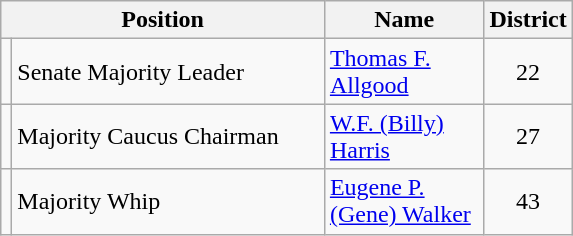<table class="wikitable">
<tr>
<th colspan=2 align=center>Position</th>
<th width="099" align=center>Name</th>
<th align=center>District</th>
</tr>
<tr>
<td></td>
<td width="201">Senate Majority Leader</td>
<td><a href='#'>Thomas F. Allgood</a></td>
<td align=center>22</td>
</tr>
<tr>
<td></td>
<td>Majority Caucus Chairman</td>
<td><a href='#'>W.F. (Billy) Harris</a></td>
<td align=center>27</td>
</tr>
<tr>
<td></td>
<td>Majority Whip</td>
<td><a href='#'>Eugene P. (Gene) Walker</a></td>
<td align=center>43</td>
</tr>
</table>
